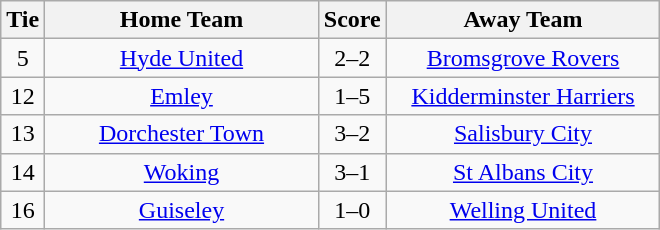<table class="wikitable" style="text-align:center;">
<tr>
<th width=20>Tie</th>
<th width=175>Home Team</th>
<th width=20>Score</th>
<th width=175>Away Team</th>
</tr>
<tr>
<td>5</td>
<td><a href='#'>Hyde United</a></td>
<td>2–2</td>
<td><a href='#'>Bromsgrove Rovers</a></td>
</tr>
<tr>
<td>12</td>
<td><a href='#'>Emley</a></td>
<td>1–5</td>
<td><a href='#'>Kidderminster Harriers</a></td>
</tr>
<tr>
<td>13</td>
<td><a href='#'>Dorchester Town</a></td>
<td>3–2</td>
<td><a href='#'>Salisbury City</a></td>
</tr>
<tr>
<td>14</td>
<td><a href='#'>Woking</a></td>
<td>3–1</td>
<td><a href='#'>St Albans City</a></td>
</tr>
<tr>
<td>16</td>
<td><a href='#'>Guiseley</a></td>
<td>1–0</td>
<td><a href='#'>Welling United</a></td>
</tr>
</table>
